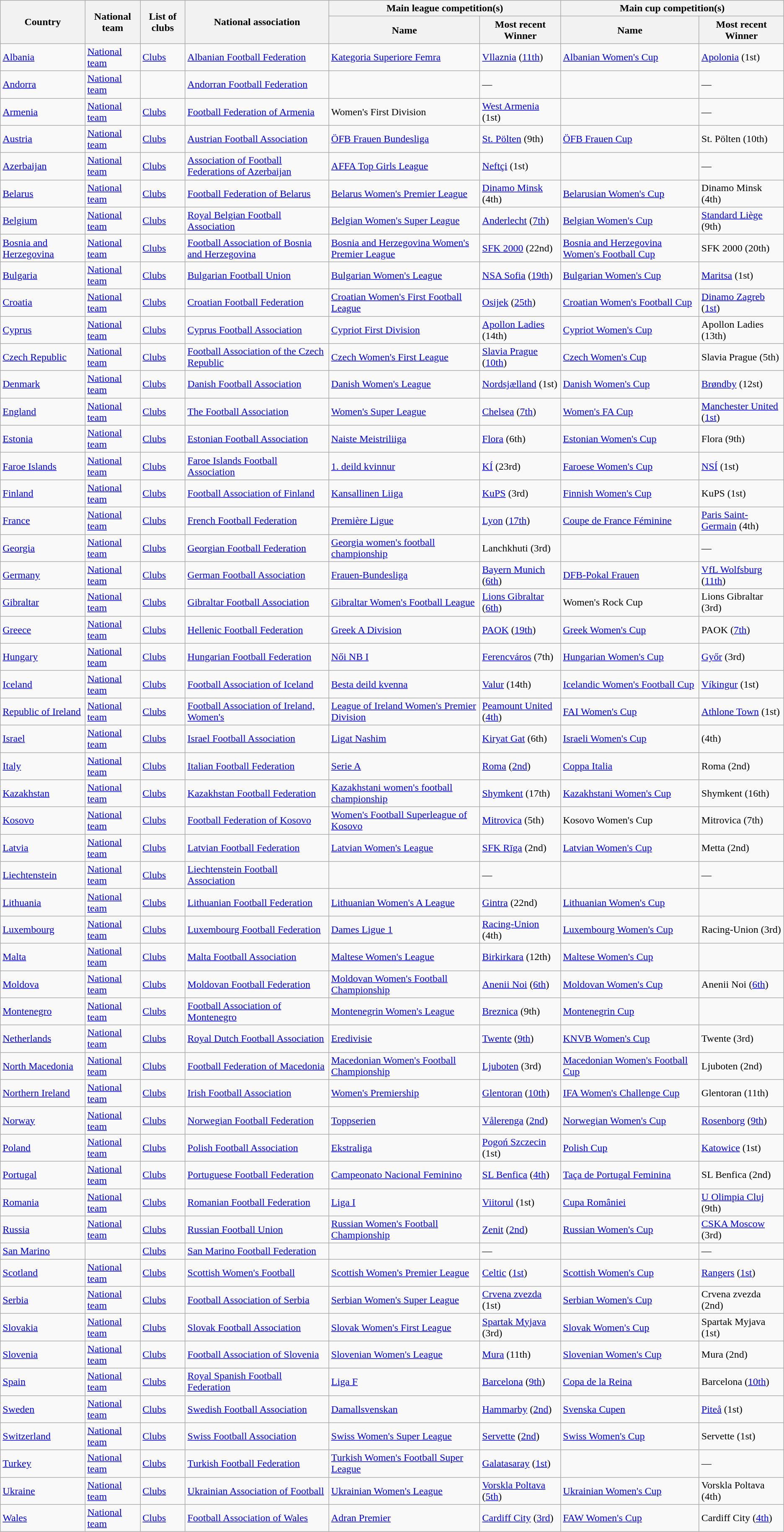<table class="wikitable sortable">
<tr>
<th rowspan="2">Country</th>
<th rowspan="2" class="unsortable">National team</th>
<th rowspan="2" class="unsortable">List of clubs</th>
<th rowspan="2">National association</th>
<th colspan="2">Main league competition(s)</th>
<th colspan="2">Main cup competition(s)</th>
</tr>
<tr>
<th>Name</th>
<th>Most recent Winner</th>
<th>Name</th>
<th>Most recent Winner</th>
</tr>
<tr>
<td> <a href='#'>Albania</a></td>
<td><a href='#'>National team</a></td>
<td><a href='#'>Clubs</a></td>
<td><a href='#'>Albanian Football Federation</a></td>
<td><a href='#'>Kategoria Superiore Femra</a></td>
<td><a href='#'>Vllaznia</a> (<a href='#'>11th</a>)</td>
<td><a href='#'>Albanian Women's Cup</a></td>
<td><a href='#'>Apolonia</a> (1st)</td>
</tr>
<tr>
<td> <a href='#'>Andorra</a></td>
<td><a href='#'>National team</a></td>
<td></td>
<td><a href='#'>Andorran Football Federation</a></td>
<td></td>
<td>—</td>
<td></td>
<td>—</td>
</tr>
<tr>
<td> <a href='#'>Armenia</a></td>
<td><a href='#'>National team</a></td>
<td><a href='#'>Clubs</a></td>
<td><a href='#'>Football Federation of Armenia</a></td>
<td>Women's First Division</td>
<td><a href='#'>West Armenia</a> (1st)</td>
<td></td>
<td>—</td>
</tr>
<tr>
<td> <a href='#'>Austria</a></td>
<td><a href='#'>National team</a></td>
<td><a href='#'>Clubs</a></td>
<td><a href='#'>Austrian Football Association</a></td>
<td><a href='#'>ÖFB Frauen Bundesliga</a></td>
<td><a href='#'>St. Pölten</a> (9th)</td>
<td><a href='#'>ÖFB Frauen Cup</a></td>
<td>St. Pölten (10th)</td>
</tr>
<tr>
<td> <a href='#'>Azerbaijan</a></td>
<td><a href='#'>National team</a></td>
<td><a href='#'>Clubs</a></td>
<td><a href='#'>Association of Football Federations of Azerbaijan</a></td>
<td><a href='#'>AFFA Top Girls League</a></td>
<td><a href='#'>Neftçi</a> (1st)</td>
<td></td>
<td>—</td>
</tr>
<tr>
<td> <a href='#'>Belarus</a></td>
<td><a href='#'>National team</a></td>
<td><a href='#'>Clubs</a></td>
<td><a href='#'>Football Federation of Belarus</a></td>
<td><a href='#'>Belarus Women's Premier League</a></td>
<td><a href='#'>Dinamo Minsk</a> (4th)</td>
<td><a href='#'>Belarusian Women's Cup</a></td>
<td>Dinamo Minsk (4th)</td>
</tr>
<tr>
<td> <a href='#'>Belgium</a></td>
<td><a href='#'>National team</a></td>
<td><a href='#'>Clubs</a></td>
<td><a href='#'>Royal Belgian Football Association</a></td>
<td><a href='#'>Belgian Women's Super League</a></td>
<td><a href='#'>Anderlecht</a> (<a href='#'>7th</a>)</td>
<td><a href='#'>Belgian Women's Cup</a></td>
<td><a href='#'>Standard Liège</a> (9th)</td>
</tr>
<tr>
<td> <a href='#'>Bosnia and Herzegovina</a></td>
<td><a href='#'>National team</a></td>
<td><a href='#'>Clubs</a></td>
<td><a href='#'>Football Association of Bosnia and Herzegovina</a></td>
<td><a href='#'>Bosnia and Herzegovina Women's Premier League</a></td>
<td><a href='#'>SFK 2000</a> (22nd)</td>
<td><a href='#'>Bosnia and Herzegovina Women's Football Cup</a></td>
<td>SFK 2000 (20th)</td>
</tr>
<tr>
<td> <a href='#'>Bulgaria</a></td>
<td><a href='#'>National team</a></td>
<td><a href='#'>Clubs</a></td>
<td><a href='#'>Bulgarian Football Union</a></td>
<td><a href='#'>Bulgarian Women's League</a></td>
<td><a href='#'>NSA Sofia</a> (<a href='#'>19th</a>)</td>
<td><a href='#'>Bulgarian Women's Cup</a></td>
<td><a href='#'>Maritsa</a> (1st)</td>
</tr>
<tr>
<td> <a href='#'>Croatia</a></td>
<td><a href='#'>National team</a></td>
<td><a href='#'>Clubs</a></td>
<td><a href='#'>Croatian Football Federation</a></td>
<td><a href='#'>Croatian Women's First Football League</a></td>
<td><a href='#'>Osijek</a> (<a href='#'>25th</a>)</td>
<td><a href='#'>Croatian Women's Football Cup</a></td>
<td><a href='#'>Dinamo Zagreb</a> (<a href='#'>1st</a>)</td>
</tr>
<tr>
<td> <a href='#'>Cyprus</a></td>
<td><a href='#'>National team</a></td>
<td><a href='#'>Clubs</a></td>
<td><a href='#'>Cyprus Football Association</a></td>
<td><a href='#'>Cypriot First Division</a></td>
<td><a href='#'>Apollon Ladies</a> (14th)</td>
<td><a href='#'>Cypriot Women's Cup</a></td>
<td>Apollon Ladies (13th)</td>
</tr>
<tr>
<td> <a href='#'>Czech Republic</a></td>
<td><a href='#'>National team</a></td>
<td><a href='#'>Clubs</a></td>
<td><a href='#'>Football Association of the Czech Republic</a></td>
<td><a href='#'>Czech Women's First League</a></td>
<td><a href='#'>Slavia Prague</a> (<a href='#'>10th</a>)</td>
<td><a href='#'>Czech Women's Cup</a></td>
<td>Slavia Prague (5th)</td>
</tr>
<tr>
<td> <a href='#'>Denmark</a></td>
<td><a href='#'>National team</a></td>
<td><a href='#'>Clubs</a></td>
<td><a href='#'>Danish Football Association</a></td>
<td><a href='#'>Danish Women's League</a></td>
<td><a href='#'>Nordsjælland</a> (1st)</td>
<td><a href='#'>Danish Women's Cup</a></td>
<td><a href='#'>Brøndby</a> (12st)</td>
</tr>
<tr>
<td> <a href='#'>England</a></td>
<td><a href='#'>National team</a></td>
<td><a href='#'>Clubs</a></td>
<td><a href='#'>The Football Association</a></td>
<td><a href='#'>Women's Super League</a></td>
<td><a href='#'>Chelsea</a> (<a href='#'>7th</a>)</td>
<td><a href='#'>Women's FA Cup</a></td>
<td><a href='#'>Manchester United</a> (<a href='#'>1st</a>)</td>
</tr>
<tr>
<td> <a href='#'>Estonia</a></td>
<td><a href='#'>National team</a></td>
<td><a href='#'>Clubs</a></td>
<td><a href='#'>Estonian Football Association</a></td>
<td><a href='#'>Naiste Meistriliiga</a></td>
<td><a href='#'>Flora</a> (6th)</td>
<td><a href='#'>Estonian Women's Cup</a></td>
<td>Flora (9th)</td>
</tr>
<tr>
<td> <a href='#'>Faroe Islands</a></td>
<td><a href='#'>National team</a></td>
<td><a href='#'>Clubs</a></td>
<td><a href='#'>Faroe Islands Football Association</a></td>
<td><a href='#'>1. deild kvinnur</a></td>
<td><a href='#'>KÍ</a> (23rd)</td>
<td><a href='#'>Faroese Women's Cup</a></td>
<td><a href='#'>NSÍ</a> (1st)</td>
</tr>
<tr>
<td> <a href='#'>Finland</a></td>
<td><a href='#'>National team</a></td>
<td><a href='#'>Clubs</a></td>
<td><a href='#'>Football Association of Finland</a></td>
<td><a href='#'>Kansallinen Liiga</a></td>
<td><a href='#'>KuPS</a> (3rd)</td>
<td><a href='#'>Finnish Women's Cup</a></td>
<td>KuPS (1st)</td>
</tr>
<tr>
<td> <a href='#'>France</a></td>
<td><a href='#'>National team</a></td>
<td><a href='#'>Clubs</a></td>
<td><a href='#'>French Football Federation</a></td>
<td><a href='#'>Première Ligue</a></td>
<td><a href='#'>Lyon</a> (<a href='#'>17th</a>)</td>
<td><a href='#'>Coupe de France Féminine</a></td>
<td><a href='#'>Paris Saint-Germain</a> (4th)</td>
</tr>
<tr>
<td> <a href='#'>Georgia</a></td>
<td><a href='#'>National team</a></td>
<td><a href='#'>Clubs</a></td>
<td><a href='#'>Georgian Football Federation</a></td>
<td><a href='#'>Georgia women's football championship</a></td>
<td>Lanchkhuti (3rd)</td>
<td></td>
<td>—</td>
</tr>
<tr>
<td> <a href='#'>Germany</a></td>
<td><a href='#'>National team</a></td>
<td><a href='#'>Clubs</a></td>
<td><a href='#'>German Football Association</a></td>
<td><a href='#'>Frauen-Bundesliga</a></td>
<td><a href='#'>Bayern Munich</a> (<a href='#'>6th</a>)</td>
<td><a href='#'>DFB-Pokal Frauen</a></td>
<td><a href='#'>VfL Wolfsburg</a> (<a href='#'>11th</a>)</td>
</tr>
<tr>
<td> <a href='#'>Gibraltar</a></td>
<td><a href='#'>National team</a></td>
<td><a href='#'>Clubs</a></td>
<td><a href='#'>Gibraltar Football Association</a></td>
<td><a href='#'>Gibraltar Women's Football League</a></td>
<td><a href='#'>Lions Gibraltar</a> (<a href='#'>6th</a>)</td>
<td>Women's Rock Cup</td>
<td>Lions Gibraltar (3rd)</td>
</tr>
<tr>
<td> <a href='#'>Greece</a></td>
<td><a href='#'>National team</a></td>
<td><a href='#'>Clubs</a></td>
<td><a href='#'>Hellenic Football Federation</a></td>
<td><a href='#'>Greek A Division</a></td>
<td><a href='#'>PAOK</a> (<a href='#'>19th</a>)</td>
<td><a href='#'>Greek Women's Cup</a></td>
<td>PAOK (<a href='#'>7th</a>)</td>
</tr>
<tr>
<td> <a href='#'>Hungary</a></td>
<td><a href='#'>National team</a></td>
<td><a href='#'>Clubs</a></td>
<td><a href='#'>Hungarian Football Federation</a></td>
<td><a href='#'>Női NB I</a></td>
<td><a href='#'>Ferencváros</a> (7th)</td>
<td><a href='#'>Hungarian Women's Cup</a></td>
<td><a href='#'>Győr</a> (3rd)</td>
</tr>
<tr>
<td> <a href='#'>Iceland</a></td>
<td><a href='#'>National team</a></td>
<td><a href='#'>Clubs</a></td>
<td><a href='#'>Football Association of Iceland</a></td>
<td><a href='#'>Besta deild kvenna</a></td>
<td><a href='#'>Valur</a> (14th)</td>
<td><a href='#'>Icelandic Women's Football Cup</a></td>
<td><a href='#'>Víkingur</a> (1st)</td>
</tr>
<tr>
<td> <a href='#'>Republic of Ireland</a></td>
<td><a href='#'>National team</a></td>
<td><a href='#'>Clubs</a></td>
<td><a href='#'>Football Association of Ireland, Women's</a></td>
<td><a href='#'>League of Ireland Women's Premier Division</a></td>
<td><a href='#'>Peamount United</a> (<a href='#'>4th</a>)</td>
<td><a href='#'>FAI Women's Cup</a></td>
<td><a href='#'>Athlone Town</a> (1st)</td>
</tr>
<tr>
<td> <a href='#'>Israel</a></td>
<td><a href='#'>National team</a></td>
<td><a href='#'>Clubs</a></td>
<td><a href='#'>Israel Football Association</a></td>
<td><a href='#'>Ligat Nashim</a></td>
<td><a href='#'>Kiryat Gat</a> (6th)</td>
<td><a href='#'>Israeli Women's Cup</a></td>
<td>(4th)</td>
</tr>
<tr>
<td> <a href='#'>Italy</a></td>
<td><a href='#'>National team</a></td>
<td><a href='#'>Clubs</a></td>
<td><a href='#'>Italian Football Federation</a></td>
<td><a href='#'>Serie A</a></td>
<td><a href='#'>Roma</a> (<a href='#'>2nd</a>)</td>
<td><a href='#'>Coppa Italia</a></td>
<td>Roma (2nd)</td>
</tr>
<tr>
<td> <a href='#'>Kazakhstan</a></td>
<td><a href='#'>National team</a></td>
<td><a href='#'>Clubs</a></td>
<td><a href='#'>Kazakhstan Football Federation</a></td>
<td><a href='#'>Kazakhstani women's football championship</a></td>
<td><a href='#'>Shymkent</a> (17th)</td>
<td><a href='#'>Kazakhstani Women's Cup</a></td>
<td>Shymkent (16th)</td>
</tr>
<tr>
<td> <a href='#'>Kosovo</a></td>
<td><a href='#'>National team</a></td>
<td><a href='#'>Clubs</a></td>
<td><a href='#'>Football Federation of Kosovo</a></td>
<td><a href='#'>Women's Football Superleague of Kosovo</a></td>
<td><a href='#'>Mitrovica</a> (5th)</td>
<td>Kosovo Women's Cup</td>
<td>Mitrovica (7th)</td>
</tr>
<tr>
<td> <a href='#'>Latvia</a></td>
<td><a href='#'>National team</a></td>
<td><a href='#'>Clubs</a></td>
<td><a href='#'>Latvian Football Federation</a></td>
<td><a href='#'>Latvian Women's League</a></td>
<td><a href='#'>SFK Rīga</a> (2nd)</td>
<td><a href='#'>Latvian Women's Cup</a></td>
<td>Metta (2nd)</td>
</tr>
<tr>
<td> <a href='#'>Liechtenstein</a></td>
<td><a href='#'>National team</a></td>
<td><a href='#'>Clubs</a></td>
<td><a href='#'>Liechtenstein Football Association</a></td>
<td></td>
<td>—</td>
<td></td>
<td>—</td>
</tr>
<tr>
<td> <a href='#'>Lithuania</a></td>
<td><a href='#'>National team</a></td>
<td><a href='#'>Clubs</a></td>
<td><a href='#'>Lithuanian Football Federation</a></td>
<td><a href='#'>Lithuanian Women's A League</a></td>
<td><a href='#'>Gintra</a> (22nd)</td>
<td><a href='#'>Lithuanian Women's Cup</a></td>
<td></td>
</tr>
<tr>
<td> <a href='#'>Luxembourg</a></td>
<td><a href='#'>National team</a></td>
<td><a href='#'>Clubs</a></td>
<td><a href='#'>Luxembourg Football Federation</a></td>
<td><a href='#'>Dames Ligue 1</a></td>
<td><a href='#'>Racing-Union</a> (4th)</td>
<td><a href='#'>Luxembourg Women's Cup</a></td>
<td>Racing-Union (3rd)</td>
</tr>
<tr>
<td> <a href='#'>Malta</a></td>
<td><a href='#'>National team</a></td>
<td><a href='#'>Clubs</a></td>
<td><a href='#'>Malta Football Association</a></td>
<td><a href='#'>Maltese Women's League</a></td>
<td><a href='#'>Birkirkara</a> (12th)</td>
<td><a href='#'>Maltese Women's Cup</a></td>
<td></td>
</tr>
<tr>
<td> <a href='#'>Moldova</a></td>
<td><a href='#'>National team</a></td>
<td><a href='#'>Clubs</a></td>
<td><a href='#'>Moldovan Football Federation</a></td>
<td><a href='#'>Moldovan Women's Football Championship</a></td>
<td><a href='#'>Anenii Noi</a> (<a href='#'>6th</a>)</td>
<td><a href='#'>Moldovan Women's Cup</a></td>
<td>Anenii Noi (<a href='#'>6th</a>)</td>
</tr>
<tr>
<td> <a href='#'>Montenegro</a></td>
<td><a href='#'>National team</a></td>
<td><a href='#'>Clubs</a></td>
<td><a href='#'>Football Association of Montenegro</a></td>
<td><a href='#'>Montenegrin Women's League</a></td>
<td><a href='#'>Breznica</a> (9th)</td>
<td><a href='#'>Montenegrin Cup</a></td>
<td></td>
</tr>
<tr>
<td> <a href='#'>Netherlands</a></td>
<td><a href='#'>National team</a></td>
<td><a href='#'>Clubs</a></td>
<td><a href='#'>Royal Dutch Football Association</a></td>
<td><a href='#'>Eredivisie</a></td>
<td><a href='#'>Twente</a> (<a href='#'>9th</a>)</td>
<td><a href='#'>KNVB Women's Cup</a></td>
<td>Twente (3rd)</td>
</tr>
<tr>
<td> <a href='#'>North Macedonia</a></td>
<td><a href='#'>National team</a></td>
<td><a href='#'>Clubs</a></td>
<td><a href='#'>Football Federation of Macedonia</a></td>
<td><a href='#'>Macedonian Women's Football Championship</a></td>
<td><a href='#'>Ljuboten</a> (3rd)</td>
<td><a href='#'>Macedonian Women's Football Cup</a></td>
<td>Ljuboten (2nd)</td>
</tr>
<tr>
<td> <a href='#'>Northern Ireland</a></td>
<td><a href='#'>National team</a></td>
<td><a href='#'>Clubs</a></td>
<td><a href='#'>Irish Football Association</a></td>
<td><a href='#'>Women's Premiership</a></td>
<td><a href='#'>Glentoran</a> (<a href='#'>10th</a>)</td>
<td><a href='#'>IFA Women's Challenge Cup</a></td>
<td>Glentoran (11th)</td>
</tr>
<tr>
<td> <a href='#'>Norway</a></td>
<td><a href='#'>National team</a></td>
<td><a href='#'>Clubs</a></td>
<td><a href='#'>Norwegian Football Federation</a></td>
<td><a href='#'>Toppserien</a></td>
<td><a href='#'>Vålerenga</a> (<a href='#'>2nd</a>)</td>
<td><a href='#'>Norwegian Women's Cup</a></td>
<td><a href='#'>Rosenborg</a> (<a href='#'>9th</a>)</td>
</tr>
<tr>
<td> <a href='#'>Poland</a></td>
<td><a href='#'>National team</a></td>
<td><a href='#'>Clubs</a></td>
<td><a href='#'>Polish Football Association</a></td>
<td><a href='#'>Ekstraliga</a></td>
<td><a href='#'>Pogoń Szczecin</a> (1st)</td>
<td><a href='#'>Polish Cup</a></td>
<td><a href='#'>Katowice</a> (1st)</td>
</tr>
<tr>
<td> <a href='#'>Portugal</a></td>
<td><a href='#'>National team</a></td>
<td><a href='#'>Clubs</a></td>
<td><a href='#'>Portuguese Football Federation</a></td>
<td><a href='#'>Campeonato Nacional Feminino</a></td>
<td><a href='#'>SL Benfica</a> (<a href='#'>4th</a>)</td>
<td><a href='#'>Taça de Portugal Feminina</a></td>
<td>SL Benfica (2nd)</td>
</tr>
<tr>
<td> <a href='#'>Romania</a></td>
<td><a href='#'>National team</a></td>
<td><a href='#'>Clubs</a></td>
<td><a href='#'>Romanian Football Federation</a></td>
<td><a href='#'>Liga I</a></td>
<td><a href='#'>Viitorul</a> (1st)</td>
<td><a href='#'>Cupa României</a></td>
<td><a href='#'>U Olimpia Cluj</a> (9th)</td>
</tr>
<tr>
<td> <a href='#'>Russia</a></td>
<td><a href='#'>National team</a></td>
<td><a href='#'>Clubs</a></td>
<td><a href='#'>Russian Football Union</a></td>
<td><a href='#'>Russian Women's Football Championship</a></td>
<td><a href='#'>Zenit</a> (<a href='#'>2nd</a>)</td>
<td><a href='#'>Russian Women's Cup</a></td>
<td><a href='#'>CSKA Moscow</a> (3rd)</td>
</tr>
<tr>
<td> <a href='#'>San Marino</a></td>
<td></td>
<td><a href='#'>Clubs</a></td>
<td><a href='#'>San Marino Football Federation</a></td>
<td></td>
<td>—</td>
<td></td>
<td>—</td>
</tr>
<tr>
<td> <a href='#'>Scotland</a></td>
<td><a href='#'>National team</a></td>
<td><a href='#'>Clubs</a></td>
<td><a href='#'>Scottish Women's Football</a></td>
<td><a href='#'>Scottish Women's Premier League</a></td>
<td><a href='#'>Celtic</a> (<a href='#'>1st</a>)</td>
<td><a href='#'>Scottish Women's Cup</a></td>
<td><a href='#'>Rangers</a> (<a href='#'>1st</a>)</td>
</tr>
<tr>
<td> <a href='#'>Serbia</a></td>
<td><a href='#'>National team</a></td>
<td><a href='#'>Clubs</a></td>
<td><a href='#'>Football Association of Serbia</a></td>
<td><a href='#'>Serbian Women's Super League</a></td>
<td><a href='#'>Crvena zvezda</a> (1st)</td>
<td><a href='#'>Serbian Women's Cup</a></td>
<td>Crvena zvezda (2nd)</td>
</tr>
<tr>
<td> <a href='#'>Slovakia</a></td>
<td><a href='#'>National team</a></td>
<td><a href='#'>Clubs</a></td>
<td><a href='#'>Slovak Football Association</a></td>
<td><a href='#'>Slovak Women's First League</a></td>
<td><a href='#'>Spartak Myjava</a> (3rd)</td>
<td><a href='#'>Slovak Women's Cup</a></td>
<td>Spartak Myjava (1st)</td>
</tr>
<tr>
<td> <a href='#'>Slovenia</a></td>
<td><a href='#'>National team</a></td>
<td><a href='#'>Clubs</a></td>
<td><a href='#'>Football Association of Slovenia</a></td>
<td><a href='#'>Slovenian Women's League</a></td>
<td><a href='#'>Mura</a> (11th)</td>
<td><a href='#'>Slovenian Women's Cup</a></td>
<td>Mura (2nd)</td>
</tr>
<tr>
<td> <a href='#'>Spain</a></td>
<td><a href='#'>National team</a></td>
<td><a href='#'>Clubs</a></td>
<td><a href='#'>Royal Spanish Football Federation</a></td>
<td><a href='#'>Liga F</a></td>
<td><a href='#'>Barcelona</a> (<a href='#'>9th</a>)</td>
<td><a href='#'>Copa de la Reina</a></td>
<td>Barcelona (<a href='#'>10th</a>)</td>
</tr>
<tr>
<td> <a href='#'>Sweden</a></td>
<td><a href='#'>National team</a></td>
<td><a href='#'>Clubs</a></td>
<td><a href='#'>Swedish Football Association</a></td>
<td><a href='#'>Damallsvenskan</a></td>
<td><a href='#'>Hammarby</a> (<a href='#'>2nd</a>)</td>
<td><a href='#'>Svenska Cupen</a></td>
<td><a href='#'>Piteå</a>  (1st)</td>
</tr>
<tr>
<td> <a href='#'>Switzerland</a></td>
<td><a href='#'>National team</a></td>
<td><a href='#'>Clubs</a></td>
<td><a href='#'>Swiss Football Association</a></td>
<td><a href='#'>Swiss Women's Super League</a></td>
<td><a href='#'>Servette</a> (<a href='#'>2nd</a>)</td>
<td><a href='#'>Swiss Women's Cup</a></td>
<td>Servette (1st)</td>
</tr>
<tr>
<td> <a href='#'>Turkey</a></td>
<td><a href='#'>National team</a></td>
<td><a href='#'>Clubs</a></td>
<td><a href='#'>Turkish Football Federation</a></td>
<td><a href='#'>Turkish Women's Football Super League</a></td>
<td><a href='#'>Galatasaray</a> (<a href='#'>1st</a>)</td>
<td></td>
<td>—</td>
</tr>
<tr>
<td> <a href='#'>Ukraine</a></td>
<td><a href='#'>National team</a></td>
<td><a href='#'>Clubs</a></td>
<td><a href='#'>Ukrainian Association of Football</a></td>
<td><a href='#'>Ukrainian Women's League</a></td>
<td><a href='#'>Vorskla Poltava</a> (<a href='#'>5th</a>)</td>
<td><a href='#'>Ukrainian Women's Cup</a></td>
<td>Vorskla Poltava (4th)</td>
</tr>
<tr>
<td> <a href='#'>Wales</a></td>
<td><a href='#'>National team</a></td>
<td><a href='#'>Clubs</a></td>
<td><a href='#'>Football Association of Wales</a></td>
<td><a href='#'>Adran Premier</a></td>
<td><a href='#'>Cardiff City</a> (<a href='#'>3rd</a>)</td>
<td><a href='#'>FAW Women's Cup</a></td>
<td>Cardiff City (<a href='#'>4th</a>)</td>
</tr>
</table>
